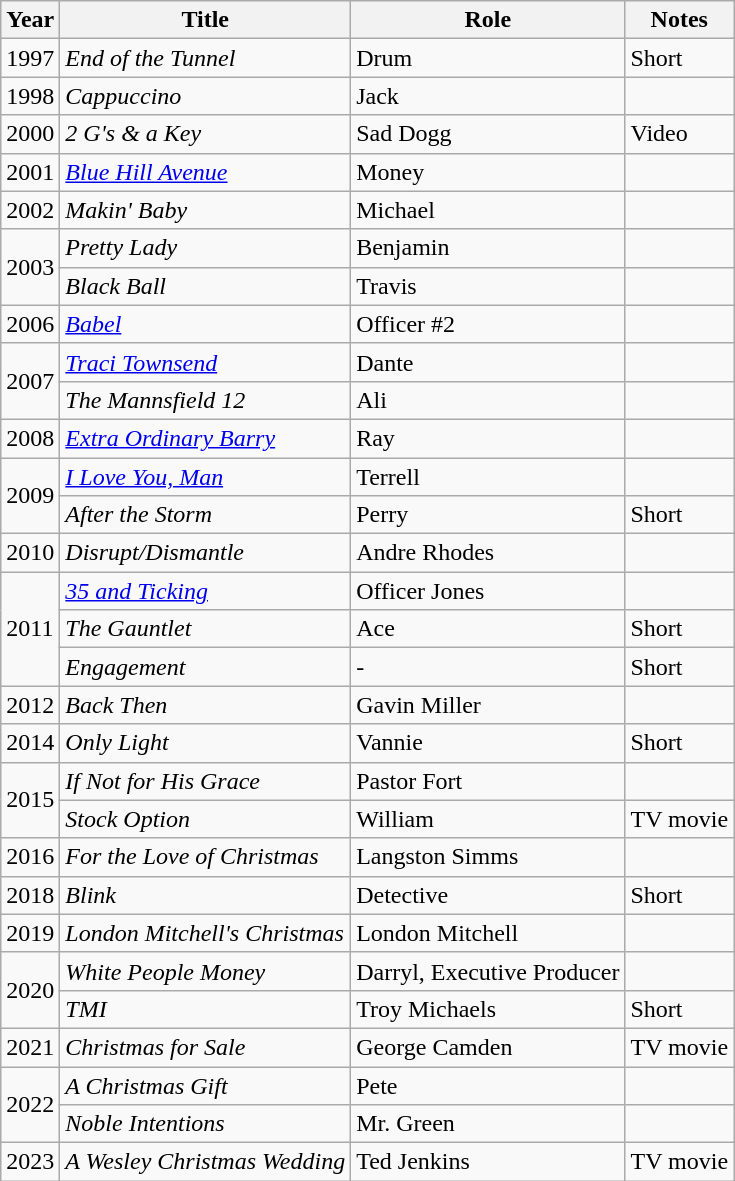<table class="wikitable sortable">
<tr>
<th>Year</th>
<th>Title</th>
<th>Role</th>
<th>Notes</th>
</tr>
<tr>
<td>1997</td>
<td><em>End of the Tunnel</em></td>
<td>Drum</td>
<td>Short</td>
</tr>
<tr>
<td>1998</td>
<td><em>Cappuccino</em></td>
<td>Jack</td>
<td></td>
</tr>
<tr>
<td>2000</td>
<td><em>2 G's & a Key</em></td>
<td>Sad Dogg</td>
<td>Video</td>
</tr>
<tr>
<td>2001</td>
<td><em><a href='#'>Blue Hill Avenue</a></em></td>
<td>Money</td>
<td></td>
</tr>
<tr>
<td>2002</td>
<td><em>Makin' Baby</em></td>
<td>Michael</td>
<td></td>
</tr>
<tr>
<td rowspan="2">2003</td>
<td><em>Pretty Lady</em></td>
<td>Benjamin</td>
<td></td>
</tr>
<tr>
<td><em>Black Ball</em></td>
<td>Travis</td>
<td></td>
</tr>
<tr>
<td>2006</td>
<td><em><a href='#'>Babel</a></em></td>
<td>Officer #2</td>
<td></td>
</tr>
<tr>
<td rowspan="2">2007</td>
<td><em><a href='#'>Traci Townsend</a></em></td>
<td>Dante</td>
<td></td>
</tr>
<tr>
<td><em>The Mannsfield 12</em></td>
<td>Ali</td>
<td></td>
</tr>
<tr>
<td>2008</td>
<td><em><a href='#'>Extra Ordinary Barry</a></em></td>
<td>Ray</td>
<td></td>
</tr>
<tr>
<td rowspan="2">2009</td>
<td><em><a href='#'>I Love You, Man</a></em></td>
<td>Terrell</td>
<td></td>
</tr>
<tr>
<td><em>After the Storm</em></td>
<td>Perry</td>
<td>Short</td>
</tr>
<tr>
<td>2010</td>
<td><em>Disrupt/Dismantle</em></td>
<td>Andre Rhodes</td>
<td></td>
</tr>
<tr>
<td rowspan="3">2011</td>
<td><em><a href='#'>35 and Ticking</a></em></td>
<td>Officer Jones</td>
<td></td>
</tr>
<tr>
<td><em>The Gauntlet</em></td>
<td>Ace</td>
<td>Short</td>
</tr>
<tr>
<td><em>Engagement</em></td>
<td>-</td>
<td>Short</td>
</tr>
<tr>
<td>2012</td>
<td><em>Back Then</em></td>
<td>Gavin Miller</td>
<td></td>
</tr>
<tr>
<td>2014</td>
<td><em>Only Light</em></td>
<td>Vannie</td>
<td>Short</td>
</tr>
<tr>
<td rowspan="2">2015</td>
<td><em>If Not for His Grace</em></td>
<td>Pastor Fort</td>
<td></td>
</tr>
<tr>
<td><em>Stock Option</em></td>
<td>William</td>
<td>TV movie</td>
</tr>
<tr>
<td>2016</td>
<td><em>For the Love of Christmas</em></td>
<td>Langston Simms</td>
<td></td>
</tr>
<tr>
<td>2018</td>
<td><em>Blink</em></td>
<td>Detective</td>
<td>Short</td>
</tr>
<tr>
<td>2019</td>
<td><em>London Mitchell's Christmas</em></td>
<td>London Mitchell</td>
<td></td>
</tr>
<tr>
<td rowspan="2">2020</td>
<td><em>White People Money</em></td>
<td>Darryl, Executive Producer</td>
<td></td>
</tr>
<tr>
<td><em>TMI</em></td>
<td>Troy Michaels</td>
<td>Short</td>
</tr>
<tr>
<td>2021</td>
<td><em>Christmas for Sale</em></td>
<td>George Camden</td>
<td>TV movie</td>
</tr>
<tr>
<td rowspan="2">2022</td>
<td><em>A Christmas Gift</em></td>
<td>Pete</td>
<td></td>
</tr>
<tr>
<td><em>Noble Intentions</em></td>
<td>Mr. Green</td>
<td></td>
</tr>
<tr>
<td>2023</td>
<td><em>A Wesley Christmas Wedding</em></td>
<td>Ted Jenkins</td>
<td>TV movie</td>
</tr>
</table>
